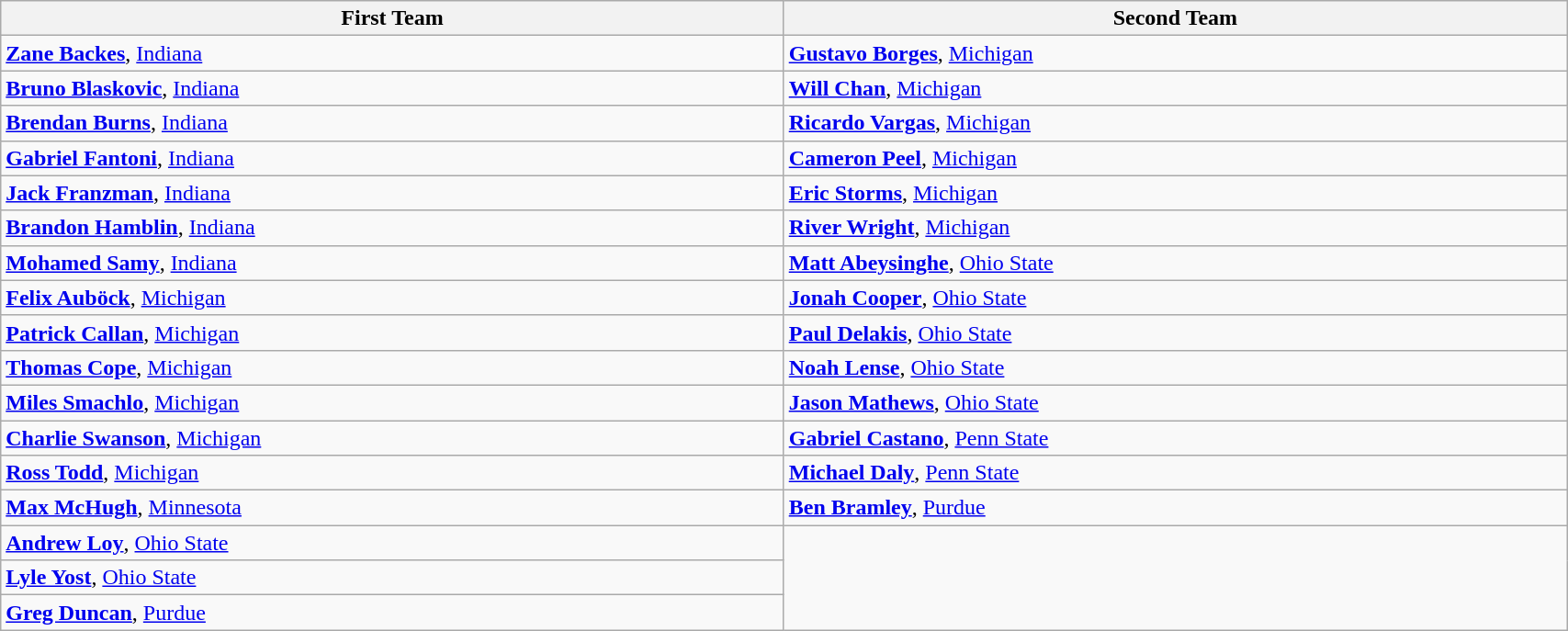<table class="wikitable" style="width:90%;">
<tr>
<th style="width:50%;">First Team</th>
<th style="width:50%;">Second Team</th>
</tr>
<tr>
<td><strong><a href='#'>Zane Backes</a></strong>, <a href='#'>Indiana</a></td>
<td><strong><a href='#'> Gustavo Borges</a></strong>, <a href='#'>Michigan</a></td>
</tr>
<tr>
<td><strong><a href='#'>Bruno Blaskovic</a></strong>, <a href='#'>Indiana</a></td>
<td><strong><a href='#'>Will Chan</a></strong>, <a href='#'>Michigan</a></td>
</tr>
<tr>
<td><strong><a href='#'> Brendan Burns</a></strong>, <a href='#'>Indiana</a></td>
<td><strong><a href='#'>Ricardo Vargas</a></strong>, <a href='#'>Michigan</a></td>
</tr>
<tr>
<td><strong><a href='#'>Gabriel Fantoni</a></strong>, <a href='#'>Indiana</a></td>
<td><strong><a href='#'>Cameron Peel</a></strong>, <a href='#'>Michigan</a></td>
</tr>
<tr>
<td><strong><a href='#'>Jack Franzman</a></strong>, <a href='#'>Indiana</a></td>
<td><strong><a href='#'>Eric Storms</a></strong>, <a href='#'>Michigan</a></td>
</tr>
<tr>
<td><strong><a href='#'>Brandon Hamblin</a></strong>, <a href='#'>Indiana</a></td>
<td><strong><a href='#'>River Wright</a></strong>, <a href='#'>Michigan</a></td>
</tr>
<tr>
<td><strong><a href='#'>Mohamed Samy</a></strong>, <a href='#'>Indiana</a></td>
<td><strong><a href='#'>Matt Abeysinghe</a></strong>, <a href='#'>Ohio State</a></td>
</tr>
<tr>
<td><strong><a href='#'>Felix Auböck</a></strong>, <a href='#'>Michigan</a></td>
<td><strong><a href='#'>Jonah Cooper</a></strong>, <a href='#'>Ohio State</a></td>
</tr>
<tr>
<td><strong><a href='#'>Patrick Callan</a></strong>, <a href='#'>Michigan</a></td>
<td><strong><a href='#'>Paul Delakis</a></strong>, <a href='#'>Ohio State</a></td>
</tr>
<tr>
<td><strong><a href='#'>Thomas Cope</a></strong>, <a href='#'>Michigan</a></td>
<td><strong><a href='#'>Noah Lense</a></strong>, <a href='#'>Ohio State</a></td>
</tr>
<tr>
<td><strong><a href='#'>Miles Smachlo</a></strong>, <a href='#'>Michigan</a></td>
<td><strong><a href='#'>Jason Mathews</a></strong>, <a href='#'>Ohio State</a></td>
</tr>
<tr>
<td><strong><a href='#'>Charlie Swanson</a></strong>, <a href='#'>Michigan</a></td>
<td><strong><a href='#'>Gabriel Castano</a></strong>, <a href='#'>Penn State</a></td>
</tr>
<tr>
<td><strong><a href='#'>Ross Todd</a></strong>, <a href='#'>Michigan</a></td>
<td><strong><a href='#'>Michael Daly</a></strong>, <a href='#'>Penn State</a></td>
</tr>
<tr>
<td><strong><a href='#'>Max McHugh</a></strong>, <a href='#'>Minnesota</a></td>
<td><strong><a href='#'>Ben Bramley</a></strong>, <a href='#'>Purdue</a></td>
</tr>
<tr>
<td><strong><a href='#'>Andrew Loy</a></strong>, <a href='#'>Ohio State</a></td>
</tr>
<tr>
<td><strong><a href='#'>Lyle Yost</a></strong>, <a href='#'>Ohio State</a></td>
</tr>
<tr>
<td><strong><a href='#'>Greg Duncan</a></strong>, <a href='#'>Purdue</a></td>
</tr>
</table>
